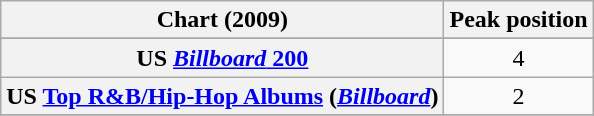<table class="wikitable sortable plainrowheaders" style="text-align:center">
<tr>
<th scope="col">Chart (2009)</th>
<th scope="col">Peak position</th>
</tr>
<tr>
</tr>
<tr>
<th scope="row">US <a href='#'><em>Billboard</em> 200</a></th>
<td>4</td>
</tr>
<tr>
<th scope="row">US <a href='#'>Top R&B/Hip-Hop Albums</a> (<em><a href='#'>Billboard</a></em>)</th>
<td>2</td>
</tr>
<tr>
</tr>
</table>
